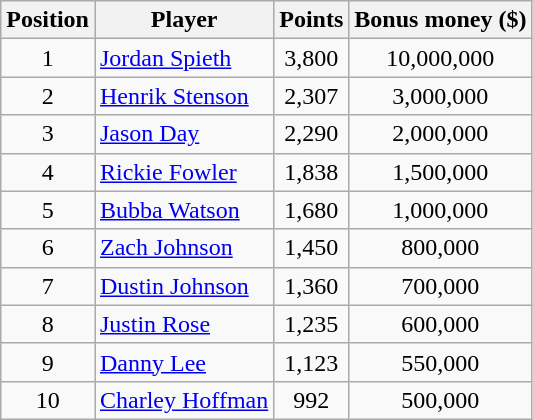<table class="wikitable">
<tr>
<th>Position</th>
<th>Player</th>
<th>Points</th>
<th>Bonus money ($)</th>
</tr>
<tr>
<td align=center>1</td>
<td> <a href='#'>Jordan Spieth</a></td>
<td align=center>3,800</td>
<td align=center>10,000,000</td>
</tr>
<tr>
<td align=center>2</td>
<td> <a href='#'>Henrik Stenson</a></td>
<td align=center>2,307</td>
<td align=center>3,000,000</td>
</tr>
<tr>
<td align=center>3</td>
<td> <a href='#'>Jason Day</a></td>
<td align=center>2,290</td>
<td align=center>2,000,000</td>
</tr>
<tr>
<td align=center>4</td>
<td> <a href='#'>Rickie Fowler</a></td>
<td align=center>1,838</td>
<td align=center>1,500,000</td>
</tr>
<tr>
<td align=center>5</td>
<td> <a href='#'>Bubba Watson</a></td>
<td align=center>1,680</td>
<td align=center>1,000,000</td>
</tr>
<tr>
<td align=center>6</td>
<td> <a href='#'>Zach Johnson</a></td>
<td align=center>1,450</td>
<td align=center>800,000</td>
</tr>
<tr>
<td align=center>7</td>
<td> <a href='#'>Dustin Johnson</a></td>
<td align=center>1,360</td>
<td align=center>700,000</td>
</tr>
<tr>
<td align=center>8</td>
<td> <a href='#'>Justin Rose</a></td>
<td align=center>1,235</td>
<td align=center>600,000</td>
</tr>
<tr>
<td align=center>9</td>
<td> <a href='#'>Danny Lee</a></td>
<td align=center>1,123</td>
<td align=center>550,000</td>
</tr>
<tr>
<td align=center>10</td>
<td> <a href='#'>Charley Hoffman</a></td>
<td align=center>992</td>
<td align=center>500,000</td>
</tr>
</table>
